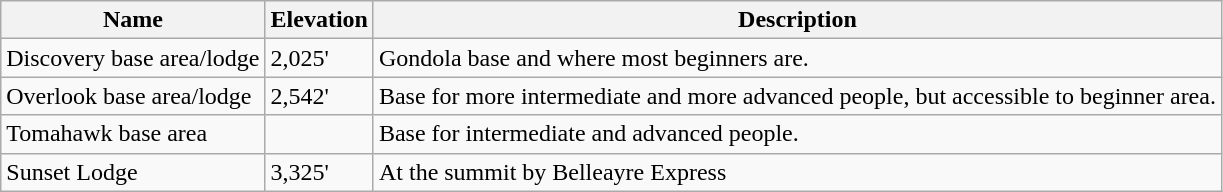<table class="wikitable">
<tr>
<th>Name</th>
<th>Elevation</th>
<th>Description</th>
</tr>
<tr>
<td>Discovery base area/lodge</td>
<td>2,025'</td>
<td>Gondola base and where most beginners are.</td>
</tr>
<tr>
<td>Overlook base area/lodge</td>
<td>2,542'</td>
<td>Base for more intermediate and more advanced people, but accessible to beginner area.</td>
</tr>
<tr>
<td>Tomahawk base area</td>
<td></td>
<td>Base for intermediate and advanced people.</td>
</tr>
<tr>
<td>Sunset Lodge</td>
<td>3,325'</td>
<td>At the summit by Belleayre Express</td>
</tr>
</table>
